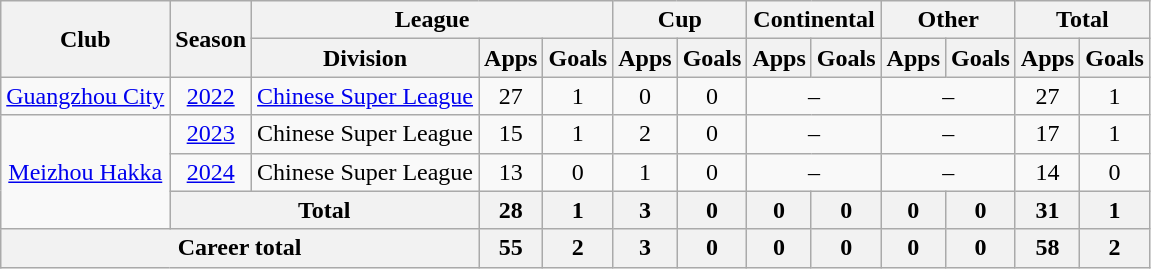<table class="wikitable" style="text-align: center">
<tr>
<th rowspan="2">Club</th>
<th rowspan="2">Season</th>
<th colspan="3">League</th>
<th colspan="2">Cup</th>
<th colspan="2">Continental</th>
<th colspan="2">Other</th>
<th colspan="2">Total</th>
</tr>
<tr>
<th>Division</th>
<th>Apps</th>
<th>Goals</th>
<th>Apps</th>
<th>Goals</th>
<th>Apps</th>
<th>Goals</th>
<th>Apps</th>
<th>Goals</th>
<th>Apps</th>
<th>Goals</th>
</tr>
<tr>
<td><a href='#'>Guangzhou City</a></td>
<td><a href='#'>2022</a></td>
<td><a href='#'>Chinese Super League</a></td>
<td>27</td>
<td>1</td>
<td>0</td>
<td>0</td>
<td colspan="2">–</td>
<td colspan="2">–</td>
<td>27</td>
<td>1</td>
</tr>
<tr>
<td rowspan="3"><a href='#'>Meizhou Hakka</a></td>
<td><a href='#'>2023</a></td>
<td>Chinese Super League</td>
<td>15</td>
<td>1</td>
<td>2</td>
<td>0</td>
<td colspan="2">–</td>
<td colspan="2">–</td>
<td>17</td>
<td>1</td>
</tr>
<tr>
<td><a href='#'>2024</a></td>
<td>Chinese Super League</td>
<td>13</td>
<td>0</td>
<td>1</td>
<td>0</td>
<td colspan="2">–</td>
<td colspan="2">–</td>
<td>14</td>
<td>0</td>
</tr>
<tr>
<th colspan=2>Total</th>
<th>28</th>
<th>1</th>
<th>3</th>
<th>0</th>
<th>0</th>
<th>0</th>
<th>0</th>
<th>0</th>
<th>31</th>
<th>1</th>
</tr>
<tr>
<th colspan=3>Career total</th>
<th>55</th>
<th>2</th>
<th>3</th>
<th>0</th>
<th>0</th>
<th>0</th>
<th>0</th>
<th>0</th>
<th>58</th>
<th>2</th>
</tr>
</table>
